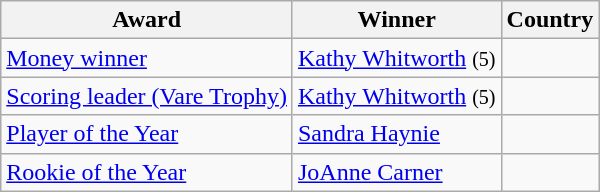<table class="wikitable">
<tr>
<th>Award</th>
<th>Winner</th>
<th>Country</th>
</tr>
<tr>
<td><a href='#'>Money winner</a></td>
<td><a href='#'>Kathy Whitworth</a> <small>(5)</small></td>
<td></td>
</tr>
<tr>
<td><a href='#'>Scoring leader (Vare Trophy)</a></td>
<td><a href='#'>Kathy Whitworth</a> <small>(5)</small></td>
<td></td>
</tr>
<tr>
<td><a href='#'>Player of the Year</a></td>
<td><a href='#'>Sandra Haynie</a></td>
<td></td>
</tr>
<tr>
<td><a href='#'>Rookie of the Year</a></td>
<td><a href='#'>JoAnne Carner</a></td>
<td></td>
</tr>
</table>
